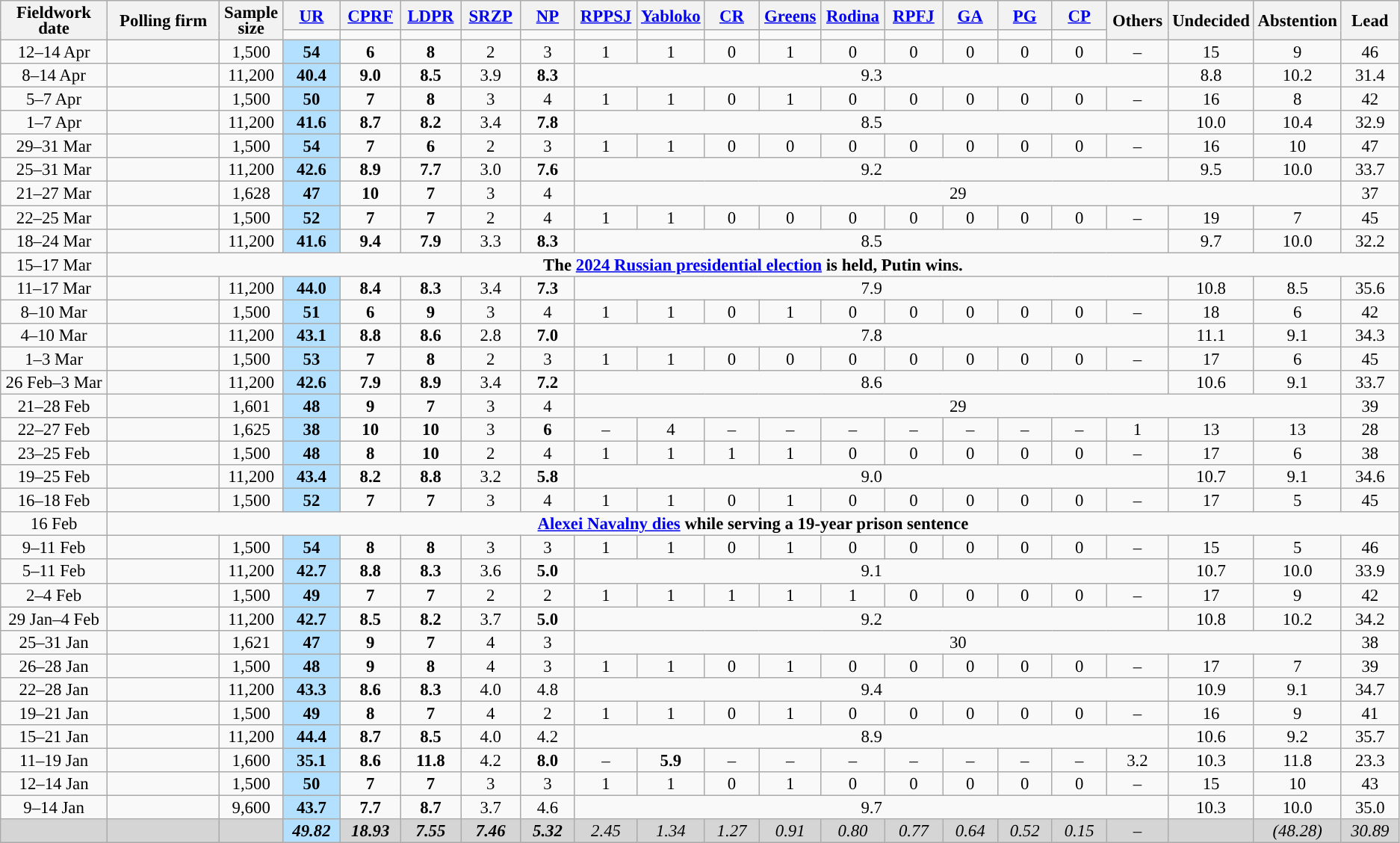<table class=wikitable style="font-size:95%; line-height:14px; text-align:center">
<tr>
<th style=width:100px; rowspan=2>Fieldwork date</th>
<th style=width:120px; rowspan=2>Polling firm</th>
<th style=width:50px; rowspan=2>Sample<br>size</th>
<th style="width:50px;"><a href='#'>UR</a></th>
<th style="width:50px;"><a href='#'>CPRF</a></th>
<th style="width:50px;"><a href='#'>LDPR</a></th>
<th style="width:50px;"><a href='#'>SRZP</a></th>
<th style="width:50px;"><a href='#'>NP</a></th>
<th style="width:50px;"><a href='#'>RPPSJ</a></th>
<th style="width:50px;"><a href='#'>Yabloko</a></th>
<th style="width:50px;"><a href='#'>CR</a></th>
<th style="width:50px;"><a href='#'>Greens</a></th>
<th style="width:50px;"><a href='#'>Rodina</a></th>
<th style="width:50px;"><a href='#'>RPFJ</a></th>
<th style="width:50px;"><a href='#'>GA</a></th>
<th style="width:50px;"><a href='#'>PG</a></th>
<th style="width:50px;"><a href='#'>CP</a></th>
<th style="width:50px;" rowspan=2>Others</th>
<th style="width:50px;" rowspan=2>Undecided</th>
<th style="width:50px;" rowspan=2>Abstention</th>
<th style="width:50px;" rowspan="2">Lead</th>
</tr>
<tr>
<td bgcolor=></td>
<td bgcolor=></td>
<td bgcolor=></td>
<td bgcolor=></td>
<td bgcolor=></td>
<td bgcolor=></td>
<td bgcolor=></td>
<td bgcolor=></td>
<td bgcolor=></td>
<td bgcolor=></td>
<td bgcolor=></td>
<td bgcolor=></td>
<td bgcolor=></td>
<td bgcolor=></td>
</tr>
<tr>
<td>12–14 Apr</td>
<td></td>
<td>1,500</td>
<td style="background:#B3E0FF"><strong>54</strong></td>
<td><strong>6</strong></td>
<td><strong>8</strong></td>
<td>2</td>
<td>3</td>
<td>1</td>
<td>1</td>
<td>0</td>
<td>1</td>
<td>0</td>
<td>0</td>
<td>0</td>
<td>0</td>
<td>0</td>
<td>–</td>
<td>15</td>
<td>9</td>
<td style="background:">46</td>
</tr>
<tr>
<td>8–14 Apr</td>
<td></td>
<td>11,200</td>
<td style="background:#B3E0FF"><strong>40.4</strong></td>
<td><strong>9.0</strong></td>
<td><strong>8.5</strong></td>
<td>3.9</td>
<td><strong>8.3</strong></td>
<td colspan=10>9.3</td>
<td>8.8</td>
<td>10.2</td>
<td style="background:">31.4</td>
</tr>
<tr>
<td>5–7 Apr</td>
<td></td>
<td>1,500</td>
<td style="background:#B3E0FF"><strong>50</strong></td>
<td><strong>7</strong></td>
<td><strong>8</strong></td>
<td>3</td>
<td>4</td>
<td>1</td>
<td>1</td>
<td>0</td>
<td>1</td>
<td>0</td>
<td>0</td>
<td>0</td>
<td>0</td>
<td>0</td>
<td>–</td>
<td>16</td>
<td>8</td>
<td style="background:">42</td>
</tr>
<tr>
<td>1–7 Apr</td>
<td></td>
<td>11,200</td>
<td style="background:#B3E0FF"><strong>41.6</strong></td>
<td><strong>8.7</strong></td>
<td><strong>8.2</strong></td>
<td>3.4</td>
<td><strong>7.8</strong></td>
<td colspan=10>8.5</td>
<td>10.0</td>
<td>10.4</td>
<td style="background:">32.9</td>
</tr>
<tr>
<td>29–31 Mar</td>
<td></td>
<td>1,500</td>
<td style="background:#B3E0FF"><strong>54</strong></td>
<td><strong>7</strong></td>
<td><strong>6</strong></td>
<td>2</td>
<td>3</td>
<td>1</td>
<td>1</td>
<td>0</td>
<td>0</td>
<td>0</td>
<td>0</td>
<td>0</td>
<td>0</td>
<td>0</td>
<td>–</td>
<td>16</td>
<td>10</td>
<td style="background:">47</td>
</tr>
<tr>
<td>25–31 Mar</td>
<td></td>
<td>11,200</td>
<td style="background:#B3E0FF"><strong>42.6</strong></td>
<td><strong>8.9</strong></td>
<td><strong>7.7</strong></td>
<td>3.0</td>
<td><strong>7.6</strong></td>
<td colspan=10>9.2</td>
<td>9.5</td>
<td>10.0</td>
<td style="background:">33.7</td>
</tr>
<tr>
<td>21–27 Mar</td>
<td></td>
<td>1,628</td>
<td style="background:#B3E0FF"><strong>47</strong></td>
<td><strong>10</strong></td>
<td><strong>7</strong></td>
<td>3</td>
<td>4</td>
<td colspan=12>29</td>
<td style="background:">37</td>
</tr>
<tr>
<td>22–25 Mar</td>
<td></td>
<td>1,500</td>
<td style="background:#B3E0FF"><strong>52</strong></td>
<td><strong>7</strong></td>
<td><strong>7</strong></td>
<td>2</td>
<td>4</td>
<td>1</td>
<td>1</td>
<td>0</td>
<td>0</td>
<td>0</td>
<td>0</td>
<td>0</td>
<td>0</td>
<td>0</td>
<td>–</td>
<td>19</td>
<td>7</td>
<td style="background:">45</td>
</tr>
<tr>
<td>18–24 Mar</td>
<td></td>
<td>11,200</td>
<td style="background:#B3E0FF"><strong>41.6</strong></td>
<td><strong>9.4</strong></td>
<td><strong>7.9</strong></td>
<td>3.3</td>
<td><strong>8.3</strong></td>
<td colspan=10>8.5</td>
<td>9.7</td>
<td>10.0</td>
<td style="background:">32.2</td>
</tr>
<tr>
<td>15–17 Mar</td>
<td colspan=20><strong>The <a href='#'>2024 Russian presidential election</a> is held, Putin wins.</strong></td>
</tr>
<tr>
<td>11–17 Mar</td>
<td></td>
<td>11,200</td>
<td style="background:#B3E0FF"><strong>44.0</strong></td>
<td><strong>8.4</strong></td>
<td><strong>8.3</strong></td>
<td>3.4</td>
<td><strong>7.3</strong></td>
<td colspan=10>7.9</td>
<td>10.8</td>
<td>8.5</td>
<td style="background:">35.6</td>
</tr>
<tr>
<td>8–10 Mar</td>
<td></td>
<td>1,500</td>
<td style="background:#B3E0FF"><strong>51</strong></td>
<td><strong>6</strong></td>
<td><strong>9</strong></td>
<td>3</td>
<td>4</td>
<td>1</td>
<td>1</td>
<td>0</td>
<td>1</td>
<td>0</td>
<td>0</td>
<td>0</td>
<td>0</td>
<td>0</td>
<td>–</td>
<td>18</td>
<td>6</td>
<td style="background:">42</td>
</tr>
<tr>
<td>4–10 Mar</td>
<td></td>
<td>11,200</td>
<td style="background:#B3E0FF"><strong>43.1</strong></td>
<td><strong>8.8</strong></td>
<td><strong>8.6</strong></td>
<td>2.8</td>
<td><strong>7.0</strong></td>
<td colspan=10>7.8</td>
<td>11.1</td>
<td>9.1</td>
<td style="background:">34.3</td>
</tr>
<tr>
<td>1–3 Mar</td>
<td></td>
<td>1,500</td>
<td style="background:#B3E0FF"><strong>53</strong></td>
<td><strong>7</strong></td>
<td><strong>8</strong></td>
<td>2</td>
<td>3</td>
<td>1</td>
<td>1</td>
<td>0</td>
<td>0</td>
<td>0</td>
<td>0</td>
<td>0</td>
<td>0</td>
<td>0</td>
<td>–</td>
<td>17</td>
<td>6</td>
<td style="background:">45</td>
</tr>
<tr>
<td>26 Feb–3 Mar</td>
<td></td>
<td>11,200</td>
<td style="background:#B3E0FF"><strong>42.6</strong></td>
<td><strong>7.9</strong></td>
<td><strong>8.9</strong></td>
<td>3.4</td>
<td><strong>7.2</strong></td>
<td colspan=10>8.6</td>
<td>10.6</td>
<td>9.1</td>
<td style="background:">33.7</td>
</tr>
<tr>
<td>21–28 Feb</td>
<td></td>
<td>1,601</td>
<td style="background:#B3E0FF"><strong>48</strong></td>
<td><strong>9</strong></td>
<td><strong>7</strong></td>
<td>3</td>
<td>4</td>
<td colspan=12>29</td>
<td style="background:">39</td>
</tr>
<tr>
<td>22–27 Feb</td>
<td></td>
<td>1,625</td>
<td style="background:#B3E0FF"><strong>38</strong></td>
<td><strong>10</strong></td>
<td><strong>10</strong></td>
<td>3</td>
<td><strong>6</strong></td>
<td>–</td>
<td>4</td>
<td>–</td>
<td>–</td>
<td>–</td>
<td>–</td>
<td>–</td>
<td>–</td>
<td>–</td>
<td>1</td>
<td>13</td>
<td>13</td>
<td style="background:">28</td>
</tr>
<tr>
<td>23–25 Feb</td>
<td></td>
<td>1,500</td>
<td style="background:#B3E0FF"><strong>48</strong></td>
<td><strong>8</strong></td>
<td><strong>10</strong></td>
<td>2</td>
<td>4</td>
<td>1</td>
<td>1</td>
<td>1</td>
<td>1</td>
<td>0</td>
<td>0</td>
<td>0</td>
<td>0</td>
<td>0</td>
<td>–</td>
<td>17</td>
<td>6</td>
<td style="background:">38</td>
</tr>
<tr>
<td>19–25 Feb</td>
<td></td>
<td>11,200</td>
<td style="background:#B3E0FF"><strong>43.4</strong></td>
<td><strong>8.2</strong></td>
<td><strong>8.8</strong></td>
<td>3.2</td>
<td><strong>5.8</strong></td>
<td colspan=10>9.0</td>
<td>10.7</td>
<td>9.1</td>
<td style="background:">34.6</td>
</tr>
<tr>
<td>16–18 Feb</td>
<td></td>
<td>1,500</td>
<td style="background:#B3E0FF"><strong>52</strong></td>
<td><strong>7</strong></td>
<td><strong>7</strong></td>
<td>3</td>
<td>4</td>
<td>1</td>
<td>1</td>
<td>0</td>
<td>1</td>
<td>0</td>
<td>0</td>
<td>0</td>
<td>0</td>
<td>0</td>
<td>–</td>
<td>17</td>
<td>5</td>
<td style="background:">45</td>
</tr>
<tr>
<td>16 Feb</td>
<td colspan=20><strong><a href='#'>Alexei Navalny dies</a> while serving a 19-year prison sentence</strong></td>
</tr>
<tr>
<td>9–11 Feb</td>
<td></td>
<td>1,500</td>
<td style="background:#B3E0FF"><strong>54</strong></td>
<td><strong>8</strong></td>
<td><strong>8</strong></td>
<td>3</td>
<td>3</td>
<td>1</td>
<td>1</td>
<td>0</td>
<td>1</td>
<td>0</td>
<td>0</td>
<td>0</td>
<td>0</td>
<td>0</td>
<td>–</td>
<td>15</td>
<td>5</td>
<td style="background:">46</td>
</tr>
<tr>
<td>5–11 Feb</td>
<td></td>
<td>11,200</td>
<td style="background:#B3E0FF"><strong>42.7</strong></td>
<td><strong>8.8</strong></td>
<td><strong>8.3</strong></td>
<td>3.6</td>
<td><strong>5.0</strong></td>
<td colspan=10>9.1</td>
<td>10.7</td>
<td>10.0</td>
<td style="background:">33.9</td>
</tr>
<tr>
<td>2–4 Feb</td>
<td></td>
<td>1,500</td>
<td style="background:#B3E0FF"><strong>49</strong></td>
<td><strong>7</strong></td>
<td><strong>7</strong></td>
<td>2</td>
<td>2</td>
<td>1</td>
<td>1</td>
<td>1</td>
<td>1</td>
<td>1</td>
<td>0</td>
<td>0</td>
<td>0</td>
<td>0</td>
<td>–</td>
<td>17</td>
<td>9</td>
<td style="background:">42</td>
</tr>
<tr>
<td>29 Jan–4 Feb</td>
<td></td>
<td>11,200</td>
<td style="background:#B3E0FF"><strong>42.7</strong></td>
<td><strong>8.5</strong></td>
<td><strong>8.2</strong></td>
<td>3.7</td>
<td><strong>5.0</strong></td>
<td colspan=10>9.2</td>
<td>10.8</td>
<td>10.2</td>
<td style="background:">34.2</td>
</tr>
<tr>
<td>25–31 Jan</td>
<td></td>
<td>1,621</td>
<td style="background:#B3E0FF"><strong>47</strong></td>
<td><strong>9</strong></td>
<td><strong>7</strong></td>
<td>4</td>
<td>3</td>
<td colspan=12>30</td>
<td style="background:">38</td>
</tr>
<tr>
<td>26–28 Jan</td>
<td></td>
<td>1,500</td>
<td style="background:#B3E0FF"><strong>48</strong></td>
<td><strong>9</strong></td>
<td><strong>8</strong></td>
<td>4</td>
<td>3</td>
<td>1</td>
<td>1</td>
<td>0</td>
<td>1</td>
<td>0</td>
<td>0</td>
<td>0</td>
<td>0</td>
<td>0</td>
<td>–</td>
<td>17</td>
<td>7</td>
<td style="background:">39</td>
</tr>
<tr>
<td>22–28 Jan</td>
<td></td>
<td>11,200</td>
<td style="background:#B3E0FF"><strong>43.3</strong></td>
<td><strong>8.6</strong></td>
<td><strong>8.3</strong></td>
<td>4.0</td>
<td>4.8</td>
<td colspan=10>9.4</td>
<td>10.9</td>
<td>9.1</td>
<td style="background:">34.7</td>
</tr>
<tr>
<td>19–21 Jan</td>
<td></td>
<td>1,500</td>
<td style="background:#B3E0FF"><strong>49</strong></td>
<td><strong>8</strong></td>
<td><strong>7</strong></td>
<td>4</td>
<td>2</td>
<td>1</td>
<td>1</td>
<td>0</td>
<td>1</td>
<td>0</td>
<td>0</td>
<td>0</td>
<td>0</td>
<td>0</td>
<td>–</td>
<td>16</td>
<td>9</td>
<td style="background:">41</td>
</tr>
<tr>
<td>15–21 Jan</td>
<td></td>
<td>11,200</td>
<td style="background:#B3E0FF"><strong>44.4</strong></td>
<td><strong>8.7</strong></td>
<td><strong>8.5</strong></td>
<td>4.0</td>
<td>4.2</td>
<td colspan=10>8.9</td>
<td>10.6</td>
<td>9.2</td>
<td style="background:">35.7</td>
</tr>
<tr>
<td>11–19 Jan</td>
<td></td>
<td>1,600</td>
<td style="background:#B3E0FF"><strong>35.1</strong></td>
<td><strong>8.6</strong></td>
<td><strong>11.8</strong></td>
<td>4.2</td>
<td><strong>8.0</strong></td>
<td>–</td>
<td><strong>5.9</strong></td>
<td>–</td>
<td>–</td>
<td>–</td>
<td>–</td>
<td>–</td>
<td>–</td>
<td>–</td>
<td>3.2</td>
<td>10.3</td>
<td>11.8</td>
<td style="background:">23.3</td>
</tr>
<tr>
<td>12–14 Jan</td>
<td></td>
<td>1,500</td>
<td style="background:#B3E0FF"><strong>50</strong></td>
<td><strong>7</strong></td>
<td><strong>7</strong></td>
<td>3</td>
<td>3</td>
<td>1</td>
<td>1</td>
<td>0</td>
<td>1</td>
<td>0</td>
<td>0</td>
<td>0</td>
<td>0</td>
<td>0</td>
<td>–</td>
<td>15</td>
<td>10</td>
<td style="background:">43</td>
</tr>
<tr>
<td>9–14 Jan</td>
<td></td>
<td>9,600</td>
<td style="background:#B3E0FF"><strong>43.7</strong></td>
<td><strong>7.7</strong></td>
<td><strong>8.7</strong></td>
<td>3.7</td>
<td>4.6</td>
<td colspan=10>9.7</td>
<td>10.3</td>
<td>10.0</td>
<td style="background:">35.0</td>
</tr>
<tr style="background:#D5D5D5">
<td></td>
<td></td>
<td></td>
<td style="background:#B3E0FF"><strong><em>49.82</em></strong></td>
<td><strong><em>18.93</em></strong></td>
<td><strong><em>7.55</em></strong></td>
<td><strong><em>7.46</em></strong></td>
<td><strong><em>5.32</em></strong></td>
<td><em>2.45</em></td>
<td><em>1.34</em></td>
<td><em>1.27</em></td>
<td><em>0.91</em></td>
<td><em>0.80</em></td>
<td><em>0.77</em></td>
<td><em>0.64</em></td>
<td><em>0.52</em></td>
<td><em>0.15</em></td>
<td>–</td>
<td></td>
<td><em>(48.28)</em></td>
<td style="background:"><em>30.89</em></td>
</tr>
</table>
